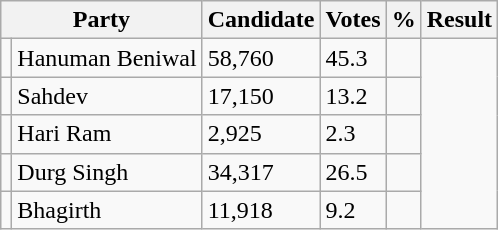<table class="wikitable">
<tr>
<th colspan=2>Party</th>
<th>Candidate</th>
<th>Votes</th>
<th>%</th>
<th>Result</th>
</tr>
<tr>
<td></td>
<td>Hanuman Beniwal</td>
<td>58,760</td>
<td>45.3</td>
<td></td>
</tr>
<tr>
<td></td>
<td>Sahdev</td>
<td>17,150</td>
<td>13.2</td>
<td></td>
</tr>
<tr>
<td></td>
<td>Hari Ram</td>
<td>2,925</td>
<td>2.3</td>
<td></td>
</tr>
<tr>
<td></td>
<td>Durg Singh</td>
<td>34,317</td>
<td>26.5</td>
<td></td>
</tr>
<tr>
<td></td>
<td>Bhagirth</td>
<td>11,918</td>
<td>9.2</td>
<td></td>
</tr>
</table>
